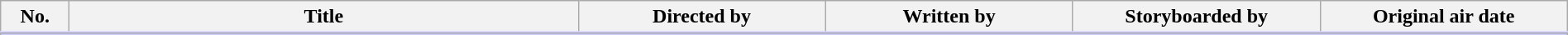<table class="wikitable" style="width:100%; margin:auto; background:#FFF;">
<tr style="border-bottom: 3px solid #CCF;">
<th style="width:3em;">No.</th>
<th>Title</th>
<th style="width:12em;">Directed by</th>
<th style="width:12em;">Written by</th>
<th style="width:12em;">Storyboarded by</th>
<th style="width:12em;">Original air date</th>
</tr>
<tr>
</tr>
<tr>
</tr>
<tr>
</tr>
</table>
